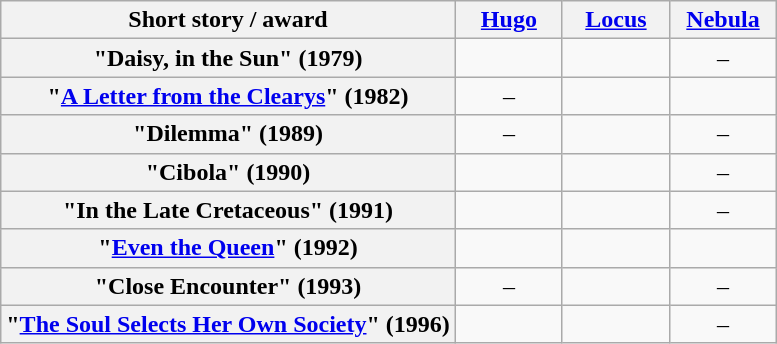<table class="wikitable plainrowheaders" style="text-align: center; border: none">
<tr>
<th>Short story / award</th>
<th style="min-width: 4em"><a href='#'>Hugo</a></th>
<th style="min-width: 4em"><a href='#'>Locus</a></th>
<th style="min-width: 4em"><a href='#'>Nebula</a></th>
</tr>
<tr>
<th scope=row>"Daisy, in the Sun" (1979)</th>
<td></td>
<td></td>
<td>–</td>
</tr>
<tr>
<th scope=row>"<a href='#'>A Letter from the Clearys</a>" (1982)</th>
<td>–</td>
<td></td>
<td></td>
</tr>
<tr>
<th scope=row>"Dilemma" (1989)</th>
<td>–</td>
<td></td>
<td>–</td>
</tr>
<tr>
<th scope=row>"Cibola" (1990)</th>
<td></td>
<td></td>
<td>–</td>
</tr>
<tr>
<th scope=row>"In the Late Cretaceous" (1991)</th>
<td></td>
<td></td>
<td>–</td>
</tr>
<tr>
<th scope=row>"<a href='#'>Even the Queen</a>" (1992)</th>
<td></td>
<td></td>
<td></td>
</tr>
<tr>
<th scope=row>"Close Encounter" (1993)</th>
<td>–</td>
<td></td>
<td>–</td>
</tr>
<tr>
<th scope=row>"<a href='#'>The Soul Selects Her Own Society</a>" (1996)</th>
<td></td>
<td></td>
<td>–</td>
</tr>
</table>
